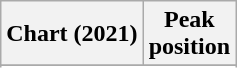<table class="wikitable sortable plainrowheaders" style="text-align:center">
<tr>
<th scope="col">Chart (2021)</th>
<th scope="col">Peak<br>position</th>
</tr>
<tr>
</tr>
<tr>
</tr>
<tr>
</tr>
<tr>
</tr>
</table>
